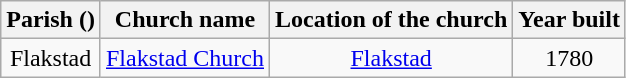<table class="wikitable" style="text-align:center">
<tr>
<th>Parish ()</th>
<th>Church name</th>
<th>Location of the church</th>
<th>Year built</th>
</tr>
<tr>
<td rowspan="1">Flakstad</td>
<td><a href='#'>Flakstad Church</a></td>
<td><a href='#'>Flakstad</a></td>
<td>1780</td>
</tr>
</table>
